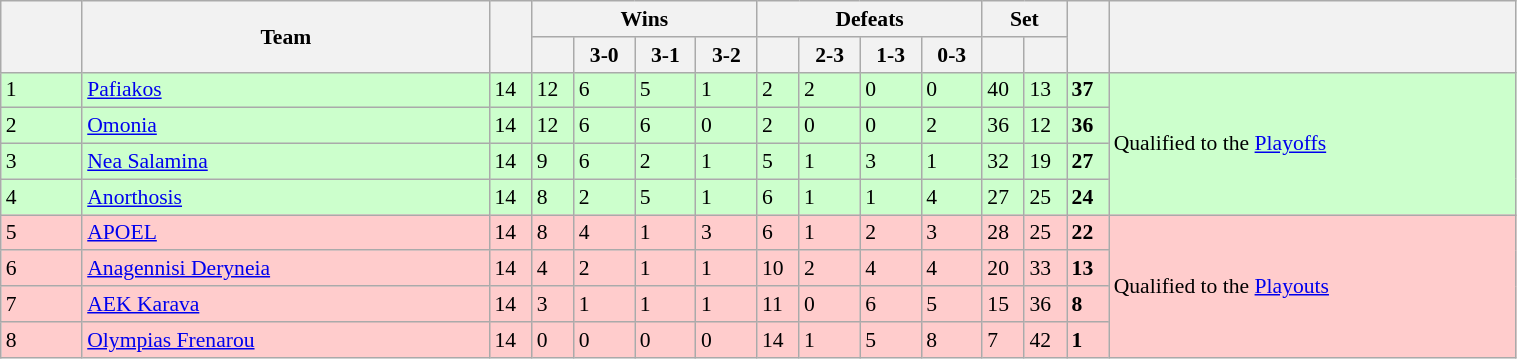<table class="wikitable" width=80% style="font-size:90%">
<tr>
<th width=4% rowspan=2><strong></strong></th>
<th width=20% rowspan=2><strong>Team</strong></th>
<th width=2% rowspan=2></th>
<th width=11% colspan=4><strong>Wins</strong></th>
<th width=11% colspan=4><strong>Defeats</strong></th>
<th width=4% colspan=2><strong>Set</strong></th>
<th width=2% rowspan=2></th>
<th width=20% rowspan=2></th>
</tr>
<tr>
<th width=2%></th>
<th width=3%>3-0</th>
<th width=3%>3-1</th>
<th width=3%>3-2</th>
<th width=2%></th>
<th width=3%>2-3</th>
<th width=3%>1-3</th>
<th width=3%>0-3</th>
<th width=2%></th>
<th width=2%></th>
</tr>
<tr bgcolor=#ccffcc>
<td>1</td>
<td align="left"><a href='#'>Pafiakos</a></td>
<td>14</td>
<td>12</td>
<td>6</td>
<td>5</td>
<td>1</td>
<td>2</td>
<td>2</td>
<td>0</td>
<td>0</td>
<td>40</td>
<td>13</td>
<td><strong>37</strong></td>
<td rowspan=4>Qualified to the <a href='#'>Playoffs</a></td>
</tr>
<tr bgcolor=#ccffcc>
<td>2</td>
<td align="left"><a href='#'>Omonia</a></td>
<td>14</td>
<td>12</td>
<td>6</td>
<td>6</td>
<td>0</td>
<td>2</td>
<td>0</td>
<td>0</td>
<td>2</td>
<td>36</td>
<td>12</td>
<td><strong>36</strong></td>
</tr>
<tr bgcolor=#ccffcc>
<td>3</td>
<td align="left"><a href='#'>Nea Salamina</a></td>
<td>14</td>
<td>9</td>
<td>6</td>
<td>2</td>
<td>1</td>
<td>5</td>
<td>1</td>
<td>3</td>
<td>1</td>
<td>32</td>
<td>19</td>
<td><strong>27</strong></td>
</tr>
<tr bgcolor=#ccffcc>
<td>4</td>
<td align="left"><a href='#'>Anorthosis</a></td>
<td>14</td>
<td>8</td>
<td>2</td>
<td>5</td>
<td>1</td>
<td>6</td>
<td>1</td>
<td>1</td>
<td>4</td>
<td>27</td>
<td>25</td>
<td><strong>24</strong></td>
</tr>
<tr bgcolor=#FFCCCC>
<td>5</td>
<td align="left"><a href='#'>APOEL</a></td>
<td>14</td>
<td>8</td>
<td>4</td>
<td>1</td>
<td>3</td>
<td>6</td>
<td>1</td>
<td>2</td>
<td>3</td>
<td>28</td>
<td>25</td>
<td><strong>22</strong></td>
<td rowspan=4>Qualified to the <a href='#'>Playouts</a></td>
</tr>
<tr bgcolor=#FFCCCC>
<td>6</td>
<td align="left"><a href='#'>Anagennisi Deryneia</a></td>
<td>14</td>
<td>4</td>
<td>2</td>
<td>1</td>
<td>1</td>
<td>10</td>
<td>2</td>
<td>4</td>
<td>4</td>
<td>20</td>
<td>33</td>
<td><strong>13</strong></td>
</tr>
<tr bgcolor=#FFCCCC>
<td>7</td>
<td align="left"><a href='#'>AEK Karava</a></td>
<td>14</td>
<td>3</td>
<td>1</td>
<td>1</td>
<td>1</td>
<td>11</td>
<td>0</td>
<td>6</td>
<td>5</td>
<td>15</td>
<td>36</td>
<td><strong>8</strong></td>
</tr>
<tr bgcolor=#FFCCCC>
<td>8</td>
<td align="left"><a href='#'>Olympias Frenarou</a></td>
<td>14</td>
<td>0</td>
<td>0</td>
<td>0</td>
<td>0</td>
<td>14</td>
<td>1</td>
<td>5</td>
<td>8</td>
<td>7</td>
<td>42</td>
<td><strong>1</strong></td>
</tr>
</table>
